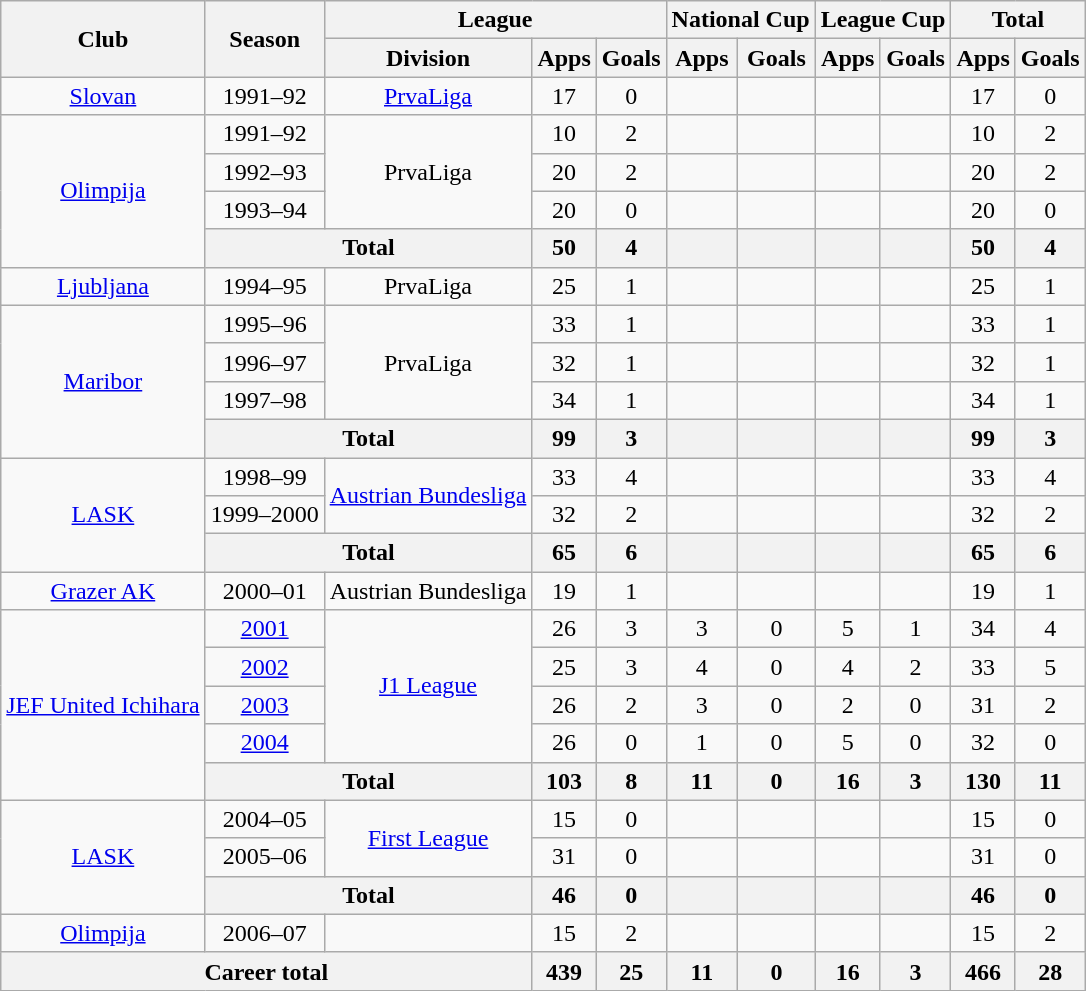<table class="wikitable" style="text-align:center">
<tr>
<th rowspan="2">Club</th>
<th rowspan="2">Season</th>
<th colspan="3">League</th>
<th colspan="2">National Cup</th>
<th colspan="2">League Cup</th>
<th colspan="2">Total</th>
</tr>
<tr>
<th>Division</th>
<th>Apps</th>
<th>Goals</th>
<th>Apps</th>
<th>Goals</th>
<th>Apps</th>
<th>Goals</th>
<th>Apps</th>
<th>Goals</th>
</tr>
<tr>
<td><a href='#'>Slovan</a></td>
<td>1991–92</td>
<td><a href='#'>PrvaLiga</a></td>
<td>17</td>
<td>0</td>
<td></td>
<td></td>
<td></td>
<td></td>
<td>17</td>
<td>0</td>
</tr>
<tr>
<td rowspan="4"><a href='#'>Olimpija</a></td>
<td>1991–92</td>
<td rowspan="3">PrvaLiga</td>
<td>10</td>
<td>2</td>
<td></td>
<td></td>
<td></td>
<td></td>
<td>10</td>
<td>2</td>
</tr>
<tr>
<td>1992–93</td>
<td>20</td>
<td>2</td>
<td></td>
<td></td>
<td></td>
<td></td>
<td>20</td>
<td>2</td>
</tr>
<tr>
<td>1993–94</td>
<td>20</td>
<td>0</td>
<td></td>
<td></td>
<td></td>
<td></td>
<td>20</td>
<td>0</td>
</tr>
<tr>
<th colspan="2">Total</th>
<th>50</th>
<th>4</th>
<th></th>
<th></th>
<th></th>
<th></th>
<th>50</th>
<th>4</th>
</tr>
<tr>
<td><a href='#'>Ljubljana</a></td>
<td>1994–95</td>
<td>PrvaLiga</td>
<td>25</td>
<td>1</td>
<td></td>
<td></td>
<td></td>
<td></td>
<td>25</td>
<td>1</td>
</tr>
<tr>
<td rowspan="4"><a href='#'>Maribor</a></td>
<td>1995–96</td>
<td rowspan="3">PrvaLiga</td>
<td>33</td>
<td>1</td>
<td></td>
<td></td>
<td></td>
<td></td>
<td>33</td>
<td>1</td>
</tr>
<tr>
<td>1996–97</td>
<td>32</td>
<td>1</td>
<td></td>
<td></td>
<td></td>
<td></td>
<td>32</td>
<td>1</td>
</tr>
<tr>
<td>1997–98</td>
<td>34</td>
<td>1</td>
<td></td>
<td></td>
<td></td>
<td></td>
<td>34</td>
<td>1</td>
</tr>
<tr>
<th colspan="2">Total</th>
<th>99</th>
<th>3</th>
<th></th>
<th></th>
<th></th>
<th></th>
<th>99</th>
<th>3</th>
</tr>
<tr>
<td rowspan="3"><a href='#'>LASK</a></td>
<td>1998–99</td>
<td rowspan="2"><a href='#'>Austrian Bundesliga</a></td>
<td>33</td>
<td>4</td>
<td></td>
<td></td>
<td></td>
<td></td>
<td>33</td>
<td>4</td>
</tr>
<tr>
<td>1999–2000</td>
<td>32</td>
<td>2</td>
<td></td>
<td></td>
<td></td>
<td></td>
<td>32</td>
<td>2</td>
</tr>
<tr>
<th colspan="2">Total</th>
<th>65</th>
<th>6</th>
<th></th>
<th></th>
<th></th>
<th></th>
<th>65</th>
<th>6</th>
</tr>
<tr>
<td><a href='#'>Grazer AK</a></td>
<td>2000–01</td>
<td>Austrian Bundesliga</td>
<td>19</td>
<td>1</td>
<td></td>
<td></td>
<td></td>
<td></td>
<td>19</td>
<td>1</td>
</tr>
<tr>
<td rowspan="5"><a href='#'>JEF United Ichihara</a></td>
<td><a href='#'>2001</a></td>
<td rowspan="4"><a href='#'>J1 League</a></td>
<td>26</td>
<td>3</td>
<td>3</td>
<td>0</td>
<td>5</td>
<td>1</td>
<td>34</td>
<td>4</td>
</tr>
<tr>
<td><a href='#'>2002</a></td>
<td>25</td>
<td>3</td>
<td>4</td>
<td>0</td>
<td>4</td>
<td>2</td>
<td>33</td>
<td>5</td>
</tr>
<tr>
<td><a href='#'>2003</a></td>
<td>26</td>
<td>2</td>
<td>3</td>
<td>0</td>
<td>2</td>
<td>0</td>
<td>31</td>
<td>2</td>
</tr>
<tr>
<td><a href='#'>2004</a></td>
<td>26</td>
<td>0</td>
<td>1</td>
<td>0</td>
<td>5</td>
<td>0</td>
<td>32</td>
<td>0</td>
</tr>
<tr>
<th colspan="2">Total</th>
<th>103</th>
<th>8</th>
<th>11</th>
<th>0</th>
<th>16</th>
<th>3</th>
<th>130</th>
<th>11</th>
</tr>
<tr>
<td rowspan="3"><a href='#'>LASK</a></td>
<td>2004–05</td>
<td rowspan="2"><a href='#'>First League</a></td>
<td>15</td>
<td>0</td>
<td></td>
<td></td>
<td></td>
<td></td>
<td>15</td>
<td>0</td>
</tr>
<tr>
<td>2005–06</td>
<td>31</td>
<td>0</td>
<td></td>
<td></td>
<td></td>
<td></td>
<td>31</td>
<td>0</td>
</tr>
<tr>
<th colspan="2">Total</th>
<th>46</th>
<th>0</th>
<th></th>
<th></th>
<th></th>
<th></th>
<th>46</th>
<th>0</th>
</tr>
<tr>
<td><a href='#'>Olimpija</a></td>
<td>2006–07</td>
<td></td>
<td>15</td>
<td>2</td>
<td></td>
<td></td>
<td></td>
<td></td>
<td>15</td>
<td>2</td>
</tr>
<tr>
<th colspan="3">Career total</th>
<th>439</th>
<th>25</th>
<th>11</th>
<th>0</th>
<th>16</th>
<th>3</th>
<th>466</th>
<th>28</th>
</tr>
</table>
